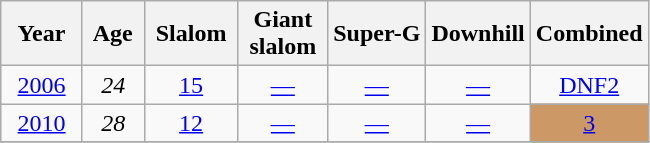<table class=wikitable style="text-align:center">
<tr>
<th>  Year  </th>
<th> Age </th>
<th> Slalom </th>
<th> Giant <br> slalom </th>
<th>Super-G</th>
<th>Downhill</th>
<th>Combined</th>
</tr>
<tr>
<td><a href='#'>2006</a></td>
<td><em>24</em></td>
<td><a href='#'>15</a></td>
<td><a href='#'>—</a></td>
<td><a href='#'>—</a></td>
<td><a href='#'>—</a></td>
<td><a href='#'>DNF2</a></td>
</tr>
<tr>
<td><a href='#'>2010</a></td>
<td><em>28</em></td>
<td><a href='#'>12</a></td>
<td><a href='#'>—</a></td>
<td><a href='#'>—</a></td>
<td><a href='#'>—</a></td>
<td style="background:#cc9966"><a href='#'>3</a></td>
</tr>
<tr>
</tr>
</table>
